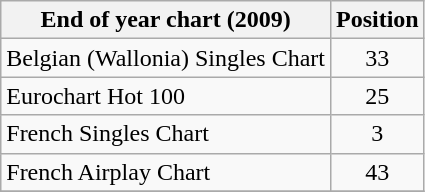<table class="wikitable sortable">
<tr>
<th>End of year chart (2009)</th>
<th>Position</th>
</tr>
<tr>
<td>Belgian (Wallonia) Singles Chart</td>
<td align="center">33</td>
</tr>
<tr>
<td>Eurochart Hot 100</td>
<td align="center">25</td>
</tr>
<tr>
<td>French Singles Chart</td>
<td align="center">3</td>
</tr>
<tr>
<td>French Airplay Chart</td>
<td align="center">43</td>
</tr>
<tr>
</tr>
</table>
